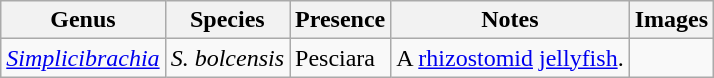<table class="wikitable" align="center">
<tr>
<th>Genus</th>
<th>Species</th>
<th>Presence</th>
<th>Notes</th>
<th>Images</th>
</tr>
<tr>
<td><em><a href='#'>Simplicibrachia</a></em></td>
<td><em>S. bolcensis</em></td>
<td>Pesciara</td>
<td>A <a href='#'>rhizostomid</a> <a href='#'>jellyfish</a>.</td>
<td></td>
</tr>
</table>
